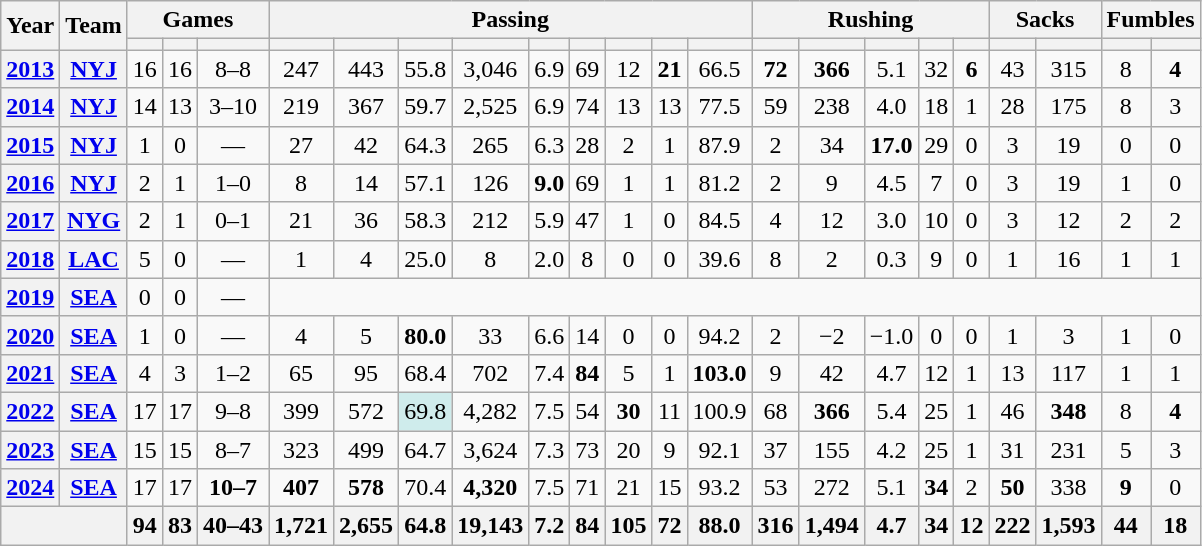<table class=wikitable style="text-align:center;">
<tr>
<th rowspan="2">Year</th>
<th rowspan="2">Team</th>
<th colspan="3">Games</th>
<th colspan="9">Passing</th>
<th colspan="5">Rushing</th>
<th colspan="2">Sacks</th>
<th colspan="2">Fumbles</th>
</tr>
<tr>
<th></th>
<th></th>
<th></th>
<th></th>
<th></th>
<th></th>
<th></th>
<th></th>
<th></th>
<th></th>
<th></th>
<th></th>
<th></th>
<th></th>
<th></th>
<th></th>
<th></th>
<th></th>
<th></th>
<th></th>
<th></th>
</tr>
<tr>
<th><a href='#'>2013</a></th>
<th><a href='#'>NYJ</a></th>
<td>16</td>
<td>16</td>
<td>8–8</td>
<td>247</td>
<td>443</td>
<td>55.8</td>
<td>3,046</td>
<td>6.9</td>
<td>69</td>
<td>12</td>
<td><strong>21</strong></td>
<td>66.5</td>
<td><strong>72</strong></td>
<td><strong>366</strong></td>
<td>5.1</td>
<td>32</td>
<td><strong>6</strong></td>
<td>43</td>
<td>315</td>
<td>8</td>
<td><strong>4</strong></td>
</tr>
<tr>
<th><a href='#'>2014</a></th>
<th><a href='#'>NYJ</a></th>
<td>14</td>
<td>13</td>
<td>3–10</td>
<td>219</td>
<td>367</td>
<td>59.7</td>
<td>2,525</td>
<td>6.9</td>
<td>74</td>
<td>13</td>
<td>13</td>
<td>77.5</td>
<td>59</td>
<td>238</td>
<td>4.0</td>
<td>18</td>
<td>1</td>
<td>28</td>
<td>175</td>
<td>8</td>
<td>3</td>
</tr>
<tr>
<th><a href='#'>2015</a></th>
<th><a href='#'>NYJ</a></th>
<td>1</td>
<td>0</td>
<td>—</td>
<td>27</td>
<td>42</td>
<td>64.3</td>
<td>265</td>
<td>6.3</td>
<td>28</td>
<td>2</td>
<td>1</td>
<td>87.9</td>
<td>2</td>
<td>34</td>
<td><strong>17.0</strong></td>
<td>29</td>
<td>0</td>
<td>3</td>
<td>19</td>
<td>0</td>
<td>0</td>
</tr>
<tr>
<th><a href='#'>2016</a></th>
<th><a href='#'>NYJ</a></th>
<td>2</td>
<td>1</td>
<td>1–0</td>
<td>8</td>
<td>14</td>
<td>57.1</td>
<td>126</td>
<td><strong>9.0</strong></td>
<td>69</td>
<td>1</td>
<td>1</td>
<td>81.2</td>
<td>2</td>
<td>9</td>
<td>4.5</td>
<td>7</td>
<td>0</td>
<td>3</td>
<td>19</td>
<td>1</td>
<td>0</td>
</tr>
<tr>
<th><a href='#'>2017</a></th>
<th><a href='#'>NYG</a></th>
<td>2</td>
<td>1</td>
<td>0–1</td>
<td>21</td>
<td>36</td>
<td>58.3</td>
<td>212</td>
<td>5.9</td>
<td>47</td>
<td>1</td>
<td>0</td>
<td>84.5</td>
<td>4</td>
<td>12</td>
<td>3.0</td>
<td>10</td>
<td>0</td>
<td>3</td>
<td>12</td>
<td>2</td>
<td>2</td>
</tr>
<tr>
<th><a href='#'>2018</a></th>
<th><a href='#'>LAC</a></th>
<td>5</td>
<td>0</td>
<td>—</td>
<td>1</td>
<td>4</td>
<td>25.0</td>
<td>8</td>
<td>2.0</td>
<td>8</td>
<td>0</td>
<td>0</td>
<td>39.6</td>
<td>8</td>
<td>2</td>
<td>0.3</td>
<td>9</td>
<td>0</td>
<td>1</td>
<td>16</td>
<td>1</td>
<td>1</td>
</tr>
<tr>
<th><a href='#'>2019</a></th>
<th><a href='#'>SEA</a></th>
<td>0</td>
<td>0</td>
<td>—</td>
<td colspan="18"></td>
</tr>
<tr>
<th><a href='#'>2020</a></th>
<th><a href='#'>SEA</a></th>
<td>1</td>
<td>0</td>
<td>—</td>
<td>4</td>
<td>5</td>
<td><strong>80.0</strong></td>
<td>33</td>
<td>6.6</td>
<td>14</td>
<td>0</td>
<td>0</td>
<td>94.2</td>
<td>2</td>
<td>−2</td>
<td>−1.0</td>
<td>0</td>
<td>0</td>
<td>1</td>
<td>3</td>
<td>1</td>
<td>0</td>
</tr>
<tr>
<th><a href='#'>2021</a></th>
<th><a href='#'>SEA</a></th>
<td>4</td>
<td>3</td>
<td>1–2</td>
<td>65</td>
<td>95</td>
<td>68.4</td>
<td>702</td>
<td>7.4</td>
<td><strong>84</strong></td>
<td>5</td>
<td>1</td>
<td><strong>103.0</strong></td>
<td>9</td>
<td>42</td>
<td>4.7</td>
<td>12</td>
<td>1</td>
<td>13</td>
<td>117</td>
<td>1</td>
<td>1</td>
</tr>
<tr>
<th><a href='#'>2022</a></th>
<th><a href='#'>SEA</a></th>
<td>17</td>
<td>17</td>
<td>9–8</td>
<td>399</td>
<td>572</td>
<td style="background:#cfecec;">69.8</td>
<td>4,282</td>
<td>7.5</td>
<td>54</td>
<td><strong>30</strong></td>
<td>11</td>
<td>100.9</td>
<td>68</td>
<td><strong>366</strong></td>
<td>5.4</td>
<td>25</td>
<td>1</td>
<td>46</td>
<td><strong>348</strong></td>
<td>8</td>
<td><strong>4</strong></td>
</tr>
<tr>
<th><a href='#'>2023</a></th>
<th><a href='#'>SEA</a></th>
<td>15</td>
<td>15</td>
<td>8–7</td>
<td>323</td>
<td>499</td>
<td>64.7</td>
<td>3,624</td>
<td>7.3</td>
<td>73</td>
<td>20</td>
<td>9</td>
<td>92.1</td>
<td>37</td>
<td>155</td>
<td>4.2</td>
<td>25</td>
<td>1</td>
<td>31</td>
<td>231</td>
<td>5</td>
<td>3</td>
</tr>
<tr>
<th><a href='#'>2024</a></th>
<th><a href='#'>SEA</a></th>
<td>17</td>
<td>17</td>
<td><strong>10–7</strong></td>
<td><strong>407</strong></td>
<td><strong>578</strong></td>
<td>70.4</td>
<td><strong>4,320</strong></td>
<td>7.5</td>
<td>71</td>
<td>21</td>
<td>15</td>
<td>93.2</td>
<td>53</td>
<td>272</td>
<td>5.1</td>
<td><strong>34</strong></td>
<td>2</td>
<td><strong>50</strong></td>
<td>338</td>
<td><strong>9</strong></td>
<td>0</td>
</tr>
<tr>
<th colspan="2"></th>
<th>94</th>
<th>83</th>
<th>40–43</th>
<th>1,721</th>
<th>2,655</th>
<th>64.8</th>
<th>19,143</th>
<th>7.2</th>
<th>84</th>
<th>105</th>
<th>72</th>
<th>88.0</th>
<th>316</th>
<th>1,494</th>
<th>4.7</th>
<th>34</th>
<th>12</th>
<th>222</th>
<th>1,593</th>
<th>44</th>
<th>18</th>
</tr>
</table>
